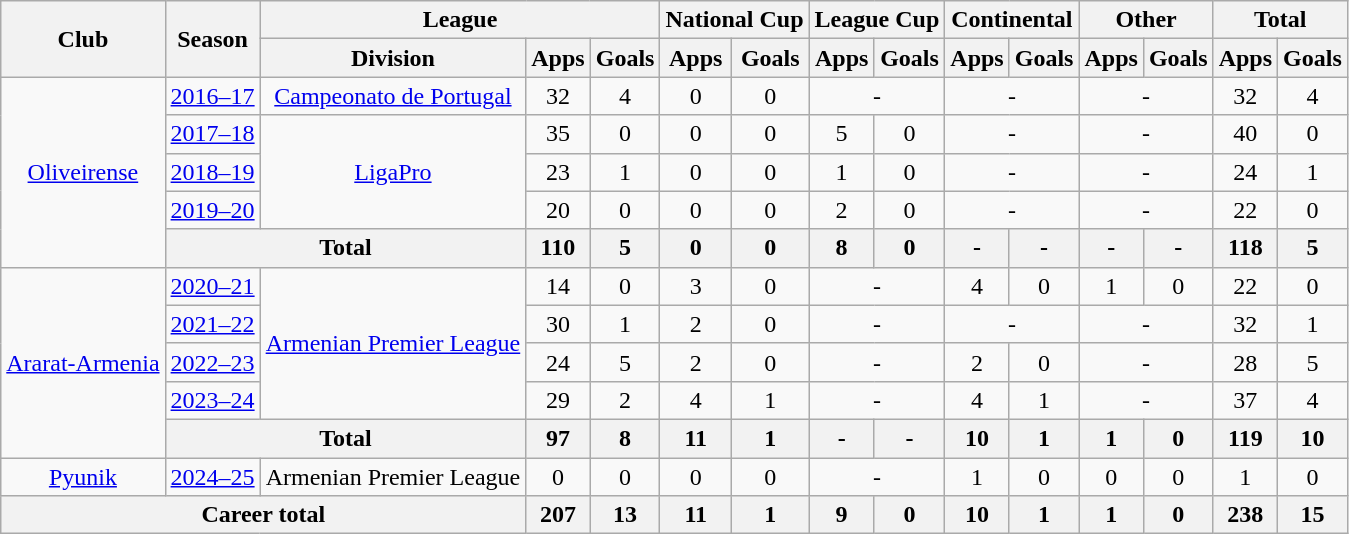<table class="wikitable" style="text-align:center">
<tr>
<th rowspan="2">Club</th>
<th rowspan="2">Season</th>
<th colspan="3">League</th>
<th colspan="2">National Cup</th>
<th colspan="2">League Cup</th>
<th colspan="2">Continental</th>
<th colspan="2">Other</th>
<th colspan="2">Total</th>
</tr>
<tr>
<th>Division</th>
<th>Apps</th>
<th>Goals</th>
<th>Apps</th>
<th>Goals</th>
<th>Apps</th>
<th>Goals</th>
<th>Apps</th>
<th>Goals</th>
<th>Apps</th>
<th>Goals</th>
<th>Apps</th>
<th>Goals</th>
</tr>
<tr>
<td rowspan="5"><a href='#'>Oliveirense</a></td>
<td><a href='#'>2016–17</a></td>
<td><a href='#'>Campeonato de Portugal</a></td>
<td>32</td>
<td>4</td>
<td>0</td>
<td>0</td>
<td colspan="2">-</td>
<td colspan="2">-</td>
<td colspan="2">-</td>
<td>32</td>
<td>4</td>
</tr>
<tr>
<td><a href='#'>2017–18</a></td>
<td rowspan="3"><a href='#'>LigaPro</a></td>
<td>35</td>
<td>0</td>
<td>0</td>
<td>0</td>
<td>5</td>
<td>0</td>
<td colspan="2">-</td>
<td colspan="2">-</td>
<td>40</td>
<td>0</td>
</tr>
<tr>
<td><a href='#'>2018–19</a></td>
<td>23</td>
<td>1</td>
<td>0</td>
<td>0</td>
<td>1</td>
<td>0</td>
<td colspan="2">-</td>
<td colspan="2">-</td>
<td>24</td>
<td>1</td>
</tr>
<tr>
<td><a href='#'>2019–20</a></td>
<td>20</td>
<td>0</td>
<td>0</td>
<td>0</td>
<td>2</td>
<td>0</td>
<td colspan="2">-</td>
<td colspan="2">-</td>
<td>22</td>
<td>0</td>
</tr>
<tr>
<th colspan="2">Total</th>
<th>110</th>
<th>5</th>
<th>0</th>
<th>0</th>
<th>8</th>
<th>0</th>
<th>-</th>
<th>-</th>
<th>-</th>
<th>-</th>
<th>118</th>
<th>5</th>
</tr>
<tr>
<td rowspan="5"><a href='#'>Ararat-Armenia</a></td>
<td><a href='#'>2020–21</a></td>
<td rowspan="4"><a href='#'>Armenian Premier League</a></td>
<td>14</td>
<td>0</td>
<td>3</td>
<td>0</td>
<td colspan="2">-</td>
<td>4</td>
<td>0</td>
<td>1</td>
<td>0</td>
<td>22</td>
<td>0</td>
</tr>
<tr>
<td><a href='#'>2021–22</a></td>
<td>30</td>
<td>1</td>
<td>2</td>
<td>0</td>
<td colspan="2">-</td>
<td colspan="2">-</td>
<td colspan="2">-</td>
<td>32</td>
<td>1</td>
</tr>
<tr>
<td><a href='#'>2022–23</a></td>
<td>24</td>
<td>5</td>
<td>2</td>
<td>0</td>
<td colspan="2">-</td>
<td>2</td>
<td>0</td>
<td colspan="2">-</td>
<td>28</td>
<td>5</td>
</tr>
<tr>
<td><a href='#'>2023–24</a></td>
<td>29</td>
<td>2</td>
<td>4</td>
<td>1</td>
<td colspan="2">-</td>
<td>4</td>
<td>1</td>
<td colspan="2">-</td>
<td>37</td>
<td>4</td>
</tr>
<tr>
<th colspan="2">Total</th>
<th>97</th>
<th>8</th>
<th>11</th>
<th>1</th>
<th>-</th>
<th>-</th>
<th>10</th>
<th>1</th>
<th>1</th>
<th>0</th>
<th>119</th>
<th>10</th>
</tr>
<tr>
<td rowspan="1"><a href='#'>Pyunik</a></td>
<td><a href='#'>2024–25</a></td>
<td rowspan="1">Armenian Premier League</td>
<td>0</td>
<td>0</td>
<td>0</td>
<td>0</td>
<td colspan="2">-</td>
<td>1</td>
<td>0</td>
<td>0</td>
<td>0</td>
<td>1</td>
<td>0</td>
</tr>
<tr>
<th colspan="3">Career total</th>
<th>207</th>
<th>13</th>
<th>11</th>
<th>1</th>
<th>9</th>
<th>0</th>
<th>10</th>
<th>1</th>
<th>1</th>
<th>0</th>
<th>238</th>
<th>15</th>
</tr>
</table>
